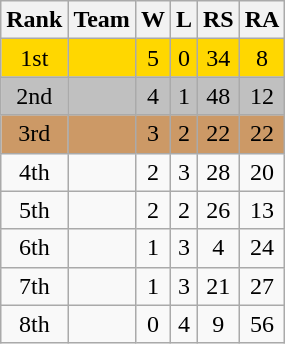<table class="wikitable">
<tr>
<th>Rank</th>
<th>Team</th>
<th>W</th>
<th>L</th>
<th>RS</th>
<th>RA</th>
</tr>
<tr align=center bgcolor=gold>
<td>1st</td>
<td></td>
<td>5</td>
<td>0</td>
<td>34</td>
<td>8</td>
</tr>
<tr align=center bgcolor=silver>
<td>2nd</td>
<td></td>
<td>4</td>
<td>1</td>
<td>48</td>
<td>12</td>
</tr>
<tr align=center bgcolor=#cc9966>
<td>3rd</td>
<td></td>
<td>3</td>
<td>2</td>
<td>22</td>
<td>22</td>
</tr>
<tr align=center>
<td>4th</td>
<td></td>
<td>2</td>
<td>3</td>
<td>28</td>
<td>20</td>
</tr>
<tr align=center>
<td>5th</td>
<td></td>
<td>2</td>
<td>2</td>
<td>26</td>
<td>13</td>
</tr>
<tr align=center>
<td>6th</td>
<td></td>
<td>1</td>
<td>3</td>
<td>4</td>
<td>24</td>
</tr>
<tr align=center>
<td>7th</td>
<td></td>
<td>1</td>
<td>3</td>
<td>21</td>
<td>27</td>
</tr>
<tr align=center>
<td>8th</td>
<td></td>
<td>0</td>
<td>4</td>
<td>9</td>
<td>56</td>
</tr>
</table>
